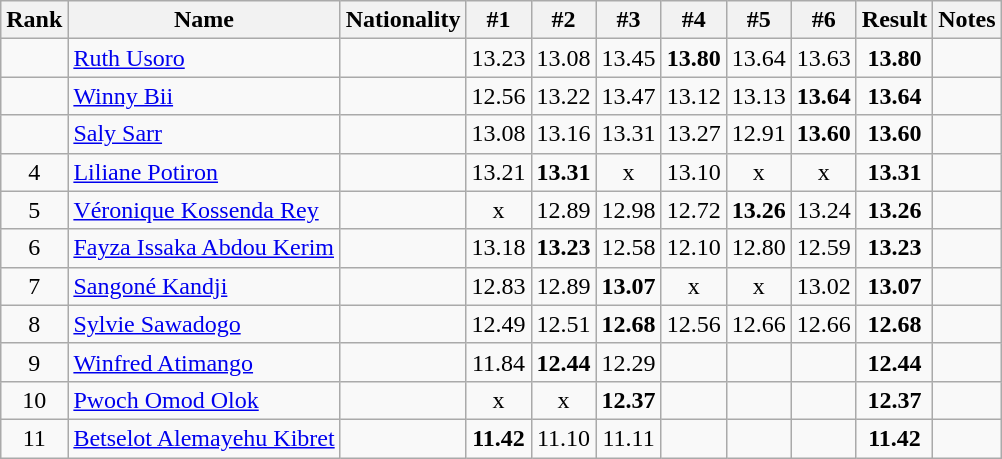<table class="wikitable sortable" style="text-align:center">
<tr>
<th>Rank</th>
<th>Name</th>
<th>Nationality</th>
<th>#1</th>
<th>#2</th>
<th>#3</th>
<th>#4</th>
<th>#5</th>
<th>#6</th>
<th>Result</th>
<th>Notes</th>
</tr>
<tr>
<td></td>
<td align=left><a href='#'>Ruth Usoro</a></td>
<td align=left></td>
<td>13.23</td>
<td>13.08</td>
<td>13.45</td>
<td><strong>13.80</strong></td>
<td>13.64</td>
<td>13.63</td>
<td><strong>13.80</strong></td>
<td></td>
</tr>
<tr>
<td></td>
<td align=left><a href='#'>Winny Bii</a></td>
<td align=left></td>
<td>12.56</td>
<td>13.22</td>
<td>13.47</td>
<td>13.12</td>
<td>13.13</td>
<td><strong>13.64</strong></td>
<td><strong>13.64</strong></td>
<td></td>
</tr>
<tr>
<td></td>
<td align=left><a href='#'>Saly Sarr</a></td>
<td align=left></td>
<td>13.08</td>
<td>13.16</td>
<td>13.31</td>
<td>13.27</td>
<td>12.91</td>
<td><strong>13.60</strong></td>
<td><strong>13.60</strong></td>
<td></td>
</tr>
<tr>
<td>4</td>
<td align=left><a href='#'>Liliane Potiron</a></td>
<td align=left></td>
<td>13.21</td>
<td><strong>13.31</strong></td>
<td>x</td>
<td>13.10</td>
<td>x</td>
<td>x</td>
<td><strong>13.31</strong></td>
<td></td>
</tr>
<tr>
<td>5</td>
<td align=left><a href='#'>Véronique Kossenda Rey</a></td>
<td align=left></td>
<td>x</td>
<td>12.89</td>
<td>12.98</td>
<td>12.72</td>
<td><strong>13.26</strong></td>
<td>13.24</td>
<td><strong>13.26</strong></td>
<td></td>
</tr>
<tr>
<td>6</td>
<td align=left><a href='#'>Fayza Issaka Abdou Kerim</a></td>
<td align=left></td>
<td>13.18</td>
<td><strong>13.23</strong></td>
<td>12.58</td>
<td>12.10</td>
<td>12.80</td>
<td>12.59</td>
<td><strong>13.23</strong></td>
<td></td>
</tr>
<tr>
<td>7</td>
<td align=left><a href='#'>Sangoné Kandji</a></td>
<td align=left></td>
<td>12.83</td>
<td>12.89</td>
<td><strong>13.07</strong></td>
<td>x</td>
<td>x</td>
<td>13.02</td>
<td><strong>13.07</strong></td>
<td></td>
</tr>
<tr>
<td>8</td>
<td align=left><a href='#'>Sylvie Sawadogo</a></td>
<td align=left></td>
<td>12.49</td>
<td>12.51</td>
<td><strong>12.68</strong></td>
<td>12.56</td>
<td>12.66</td>
<td>12.66</td>
<td><strong>12.68</strong></td>
<td></td>
</tr>
<tr>
<td>9</td>
<td align=left><a href='#'>Winfred Atimango</a></td>
<td align=left></td>
<td>11.84</td>
<td><strong>12.44</strong></td>
<td>12.29</td>
<td></td>
<td></td>
<td></td>
<td><strong>12.44</strong></td>
<td></td>
</tr>
<tr>
<td>10</td>
<td align=left><a href='#'>Pwoch Omod Olok</a></td>
<td align=left></td>
<td>x</td>
<td>x</td>
<td><strong>12.37</strong></td>
<td></td>
<td></td>
<td></td>
<td><strong>12.37</strong></td>
<td></td>
</tr>
<tr>
<td>11</td>
<td align=left><a href='#'>Betselot Alemayehu Kibret</a></td>
<td align=left></td>
<td><strong>11.42</strong></td>
<td>11.10</td>
<td>11.11</td>
<td></td>
<td></td>
<td></td>
<td><strong>11.42</strong></td>
<td></td>
</tr>
</table>
